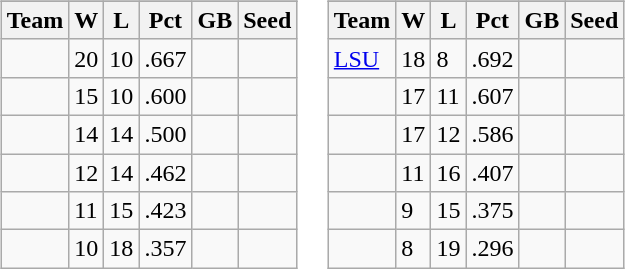<table>
<tr>
<td><br><table class="wikitable">
<tr>
</tr>
<tr>
<th>Team</th>
<th>W</th>
<th>L</th>
<th>Pct</th>
<th>GB</th>
<th>Seed</th>
</tr>
<tr>
<td></td>
<td>20</td>
<td>10</td>
<td>.667</td>
<td></td>
<td></td>
</tr>
<tr>
<td></td>
<td>15</td>
<td>10</td>
<td>.600</td>
<td></td>
<td></td>
</tr>
<tr>
<td></td>
<td>14</td>
<td>14</td>
<td>.500</td>
<td></td>
<td></td>
</tr>
<tr>
<td></td>
<td>12</td>
<td>14</td>
<td>.462</td>
<td></td>
<td></td>
</tr>
<tr>
<td></td>
<td>11</td>
<td>15</td>
<td>.423</td>
<td></td>
<td></td>
</tr>
<tr>
<td></td>
<td>10</td>
<td>18</td>
<td>.357</td>
<td></td>
<td></td>
</tr>
</table>
</td>
<td><br><table class="wikitable">
<tr>
</tr>
<tr>
<th>Team</th>
<th>W</th>
<th>L</th>
<th>Pct</th>
<th>GB</th>
<th>Seed</th>
</tr>
<tr>
<td><a href='#'>LSU</a></td>
<td>18</td>
<td>8</td>
<td>.692</td>
<td></td>
<td></td>
</tr>
<tr>
<td></td>
<td>17</td>
<td>11</td>
<td>.607</td>
<td></td>
<td></td>
</tr>
<tr>
<td></td>
<td>17</td>
<td>12</td>
<td>.586</td>
<td></td>
<td></td>
</tr>
<tr>
<td></td>
<td>11</td>
<td>16</td>
<td>.407</td>
<td></td>
<td></td>
</tr>
<tr>
<td></td>
<td>9</td>
<td>15</td>
<td>.375</td>
<td></td>
<td></td>
</tr>
<tr>
<td></td>
<td>8</td>
<td>19</td>
<td>.296</td>
<td></td>
<td></td>
</tr>
</table>
</td>
</tr>
</table>
